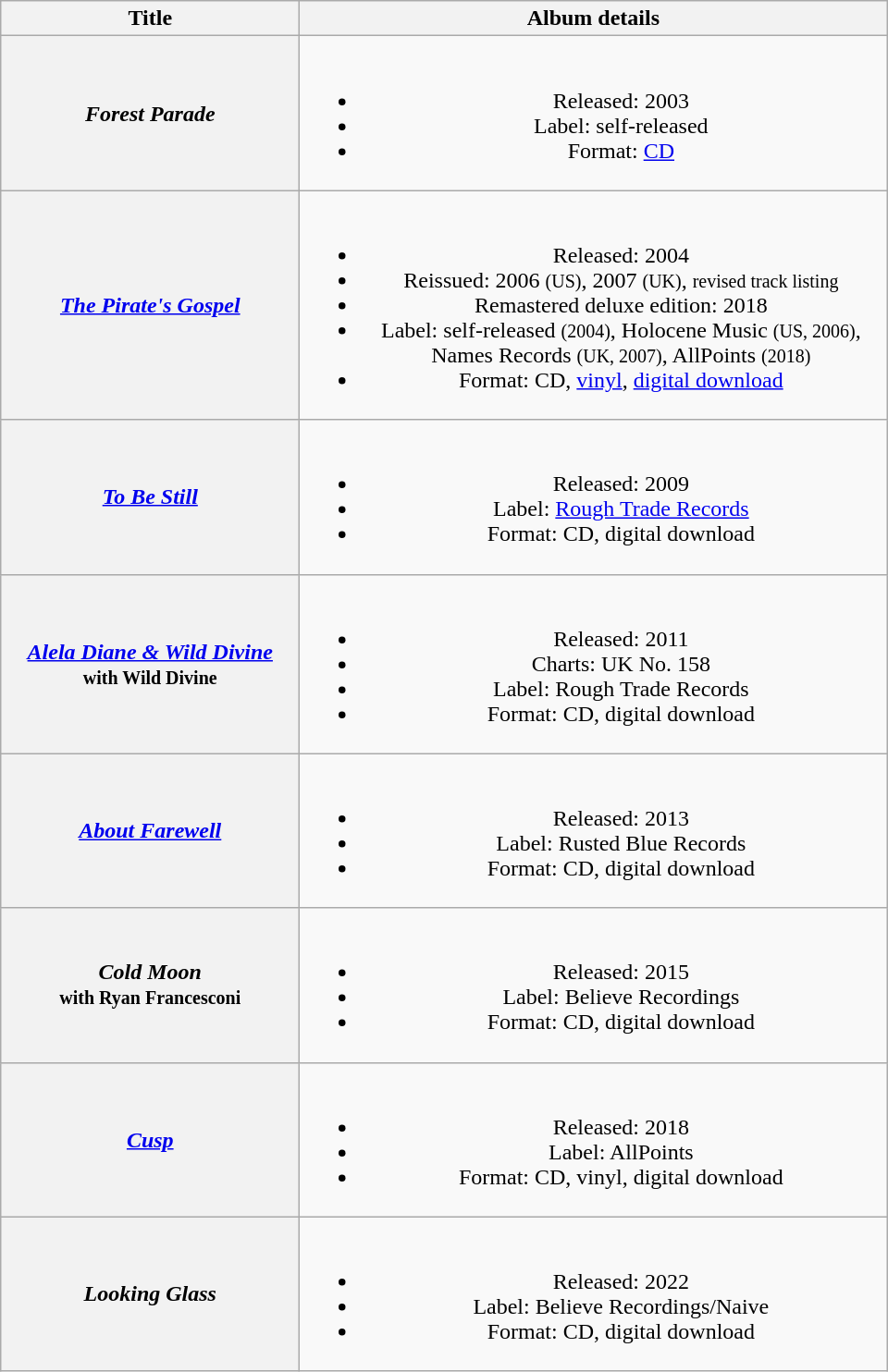<table class="wikitable plainrowheaders" style="text-align:center;">
<tr>
<th scope="col" style="width:13em;">Title</th>
<th scope="col" style="width:26em;">Album details</th>
</tr>
<tr>
<th scope="row"><em>Forest Parade</em></th>
<td><br><ul><li>Released: 2003</li><li>Label: self-released</li><li>Format: <a href='#'>CD</a></li></ul></td>
</tr>
<tr>
<th scope="row"><em><a href='#'>The Pirate's Gospel</a></em></th>
<td><br><ul><li>Released: 2004</li><li>Reissued: 2006 <small>(US)</small>, 2007 <small>(UK)</small>, <small> revised track listing</small></li><li>Remastered deluxe edition: 2018</li><li>Label: self-released <small>(2004)</small>, Holocene Music <small>(US, 2006)</small>, Names Records <small>(UK, 2007)</small>, AllPoints <small>(2018)</small></li><li>Format: CD, <a href='#'>vinyl</a>, <a href='#'>digital download</a></li></ul></td>
</tr>
<tr>
<th scope="row"><em><a href='#'>To Be Still</a></em></th>
<td><br><ul><li>Released: 2009</li><li>Label: <a href='#'>Rough Trade Records</a></li><li>Format: CD, digital download</li></ul></td>
</tr>
<tr>
<th scope="row"><em><a href='#'>Alela Diane & Wild Divine</a></em><br><small>with Wild Divine</small></th>
<td><br><ul><li>Released: 2011</li><li>Charts: UK No. 158</li><li>Label: Rough Trade Records</li><li>Format: CD, digital download</li></ul></td>
</tr>
<tr>
<th scope="row"><em><a href='#'>About Farewell</a></em></th>
<td><br><ul><li>Released: 2013</li><li>Label: Rusted Blue Records</li><li>Format: CD, digital download</li></ul></td>
</tr>
<tr>
<th scope="row"><em>Cold Moon</em><br><small>with Ryan Francesconi</small></th>
<td><br><ul><li>Released: 2015</li><li>Label: Believe Recordings</li><li>Format: CD, digital download</li></ul></td>
</tr>
<tr>
<th scope="row"><em><a href='#'>Cusp</a></em></th>
<td><br><ul><li>Released: 2018</li><li>Label: AllPoints</li><li>Format: CD, vinyl, digital download</li></ul></td>
</tr>
<tr>
<th scope="row"><em>Looking Glass</em></th>
<td><br><ul><li>Released: 2022</li><li>Label: Believe Recordings/Naive</li><li>Format: CD, digital download</li></ul></td>
</tr>
</table>
